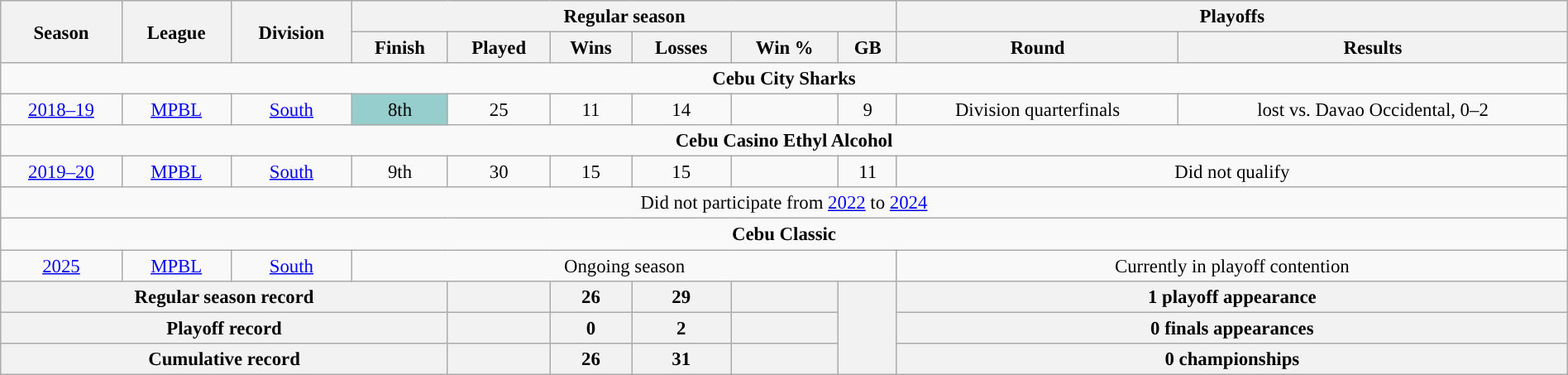<table class="wikitable" style="width:100%; text-align:center; font-size:95%">
<tr>
<th rowspan=2>Season</th>
<th rowspan=2>League</th>
<th rowspan=2>Division</th>
<th colspan=6>Regular season</th>
<th colspan=2>Playoffs</th>
</tr>
<tr>
<th>Finish</th>
<th>Played</th>
<th>Wins</th>
<th>Losses</th>
<th>Win %</th>
<th>GB</th>
<th>Round</th>
<th>Results</th>
</tr>
<tr>
<td align="center" colspan="11"><strong>Cebu City Sharks</strong></td>
</tr>
<tr>
<td><a href='#'>2018–19</a></td>
<td><a href='#'>MPBL</a></td>
<td><a href='#'>South</a></td>
<td bgcolor="#96CDCD">8th</td>
<td>25</td>
<td>11</td>
<td>14</td>
<td></td>
<td>9</td>
<td>Division quarterfinals</td>
<td>lost vs. Davao Occidental, 0–2</td>
</tr>
<tr>
<td align="center" colspan="11"><strong>Cebu Casino Ethyl Alcohol</strong></td>
</tr>
<tr>
<td><a href='#'>2019–20</a></td>
<td><a href='#'>MPBL</a></td>
<td><a href='#'>South</a></td>
<td>9th</td>
<td>30</td>
<td>15</td>
<td>15</td>
<td></td>
<td>11</td>
<td colspan=2>Did not qualify</td>
</tr>
<tr>
<td colspan=11>Did not participate from <a href='#'>2022</a> to <a href='#'>2024</a></td>
</tr>
<tr>
<td align="center" colspan="11"><strong>Cebu Classic</strong></td>
</tr>
<tr>
<td><a href='#'>2025</a></td>
<td><a href='#'>MPBL</a></td>
<td><a href='#'>South</a></td>
<td colspan=6>Ongoing season</td>
<td colspan=2>Currently in playoff contention</td>
</tr>
<tr>
<th colspan=4>Regular season record</th>
<th></th>
<th>26</th>
<th>29</th>
<th></th>
<th rowspan=3></th>
<th colspan=2>1 playoff appearance</th>
</tr>
<tr>
<th colspan=4>Playoff record</th>
<th></th>
<th>0</th>
<th>2</th>
<th></th>
<th colspan=2>0 finals appearances</th>
</tr>
<tr>
<th colspan=4>Cumulative record</th>
<th></th>
<th>26</th>
<th>31</th>
<th></th>
<th colspan=2>0 championships</th>
</tr>
</table>
